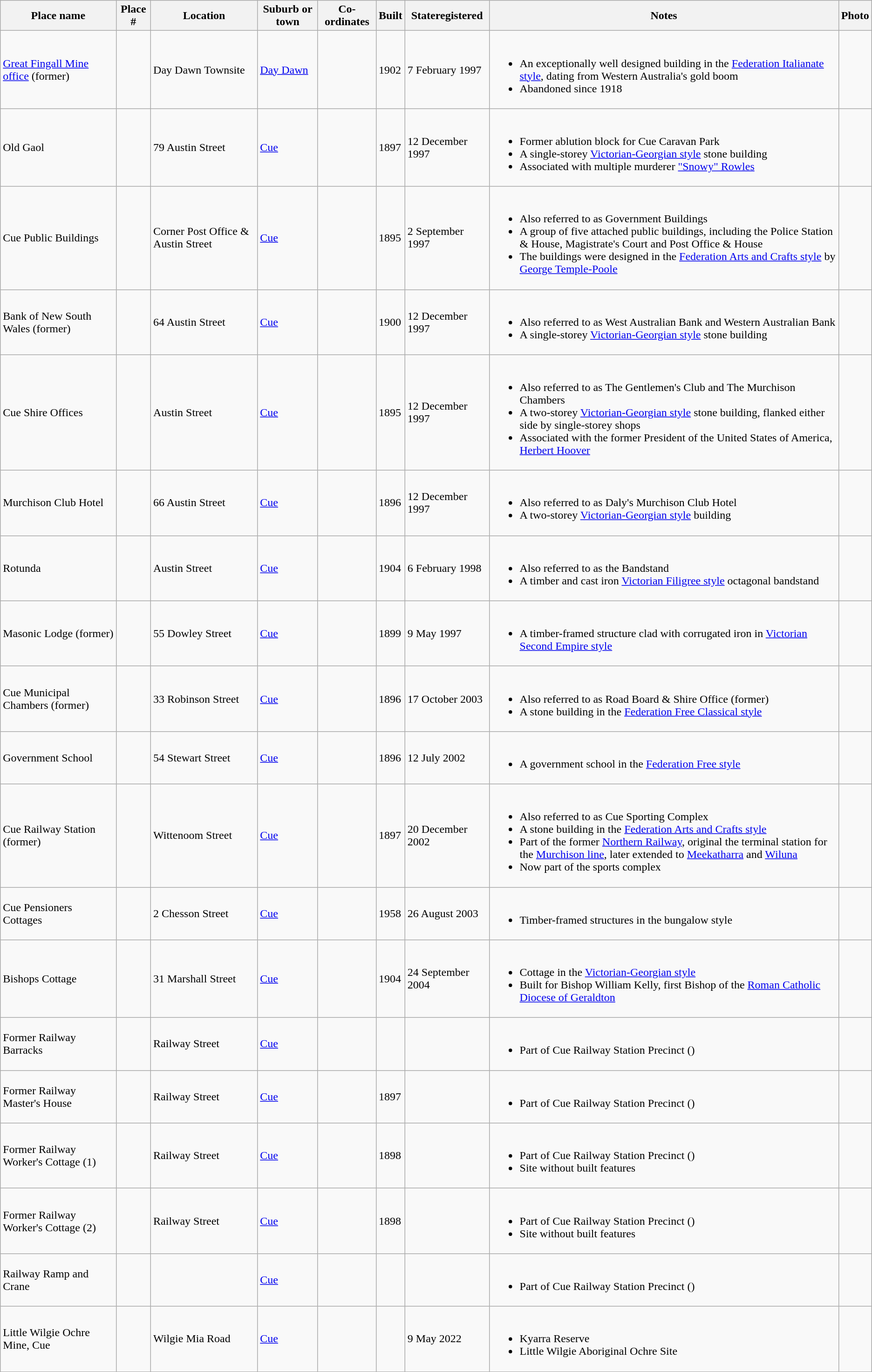<table class="wikitable sortable">
<tr>
<th>Place name</th>
<th>Place #</th>
<th>Location</th>
<th>Suburb or town</th>
<th>Co-ordinates</th>
<th>Built</th>
<th>Stateregistered</th>
<th class="unsortable">Notes</th>
<th class="unsortable">Photo</th>
</tr>
<tr>
<td><a href='#'>Great Fingall Mine office</a> (former)</td>
<td></td>
<td>Day Dawn Townsite</td>
<td><a href='#'>Day Dawn</a></td>
<td></td>
<td>1902</td>
<td>7 February 1997</td>
<td><br><ul><li>An exceptionally well designed building in the <a href='#'>Federation Italianate style</a>, dating from  Western Australia's gold boom</li><li>Abandoned since 1918</li></ul></td>
<td></td>
</tr>
<tr>
<td>Old Gaol</td>
<td></td>
<td>79 Austin Street</td>
<td><a href='#'>Cue</a></td>
<td></td>
<td>1897</td>
<td>12 December 1997</td>
<td><br><ul><li>Former ablution block for Cue Caravan Park</li><li>A single-storey <a href='#'>Victorian-Georgian style</a> stone building</li><li>Associated with multiple murderer <a href='#'>"Snowy" Rowles</a></li></ul></td>
<td></td>
</tr>
<tr>
<td>Cue Public Buildings</td>
<td></td>
<td>Corner Post Office & Austin Street</td>
<td><a href='#'>Cue</a></td>
<td></td>
<td>1895</td>
<td>2 September 1997</td>
<td><br><ul><li>Also referred to as Government Buildings</li><li>A group of five attached public buildings, including the Police Station & House, Magistrate's Court and Post Office & House</li><li>The buildings were designed in the <a href='#'>Federation Arts and Crafts style</a> by <a href='#'>George Temple-Poole</a></li></ul></td>
<td></td>
</tr>
<tr>
<td>Bank of New South Wales (former)</td>
<td></td>
<td>64 Austin Street</td>
<td><a href='#'>Cue</a></td>
<td></td>
<td>1900</td>
<td>12 December 1997</td>
<td><br><ul><li>Also referred to as West Australian Bank and Western Australian Bank</li><li>A single-storey <a href='#'>Victorian-Georgian style</a> stone building</li></ul></td>
<td></td>
</tr>
<tr>
<td>Cue Shire Offices</td>
<td></td>
<td>Austin Street</td>
<td><a href='#'>Cue</a></td>
<td></td>
<td>1895</td>
<td>12 December 1997</td>
<td><br><ul><li>Also referred to as The Gentlemen's Club and The Murchison Chambers</li><li>A two-storey <a href='#'>Victorian-Georgian style</a> stone building, flanked either side by single-storey shops</li><li>Associated with the former President of the United States of America, <a href='#'>Herbert Hoover</a></li></ul></td>
<td></td>
</tr>
<tr>
<td>Murchison Club Hotel</td>
<td></td>
<td>66 Austin Street</td>
<td><a href='#'>Cue</a></td>
<td></td>
<td>1896</td>
<td>12 December 1997</td>
<td><br><ul><li>Also referred to as Daly's Murchison Club Hotel</li><li>A two-storey <a href='#'>Victorian-Georgian style</a> building</li></ul></td>
<td></td>
</tr>
<tr>
<td>Rotunda</td>
<td></td>
<td>Austin Street</td>
<td><a href='#'>Cue</a></td>
<td></td>
<td>1904</td>
<td>6 February 1998</td>
<td><br><ul><li>Also referred to as the Bandstand</li><li>A  timber and cast iron <a href='#'>Victorian Filigree style</a> octagonal bandstand</li></ul></td>
<td></td>
</tr>
<tr>
<td>Masonic Lodge (former)</td>
<td></td>
<td>55 Dowley Street</td>
<td><a href='#'>Cue</a></td>
<td></td>
<td>1899</td>
<td>9 May 1997</td>
<td><br><ul><li>A timber-framed structure clad with corrugated iron in <a href='#'>Victorian Second Empire style</a></li></ul></td>
<td></td>
</tr>
<tr>
<td>Cue Municipal Chambers (former)</td>
<td></td>
<td>33 Robinson Street</td>
<td><a href='#'>Cue</a></td>
<td></td>
<td>1896</td>
<td>17 October 2003</td>
<td><br><ul><li>Also referred to as Road Board & Shire Office (former)</li><li>A stone building in the <a href='#'>Federation Free Classical style</a></li></ul></td>
<td></td>
</tr>
<tr>
<td>Government School</td>
<td></td>
<td>54 Stewart Street</td>
<td><a href='#'>Cue</a></td>
<td></td>
<td>1896</td>
<td>12 July 2002</td>
<td><br><ul><li>A government school in the <a href='#'>Federation Free style</a></li></ul></td>
<td></td>
</tr>
<tr>
<td>Cue Railway Station (former)</td>
<td></td>
<td>Wittenoom Street</td>
<td><a href='#'>Cue</a></td>
<td></td>
<td>1897</td>
<td>20 December 2002</td>
<td><br><ul><li>Also referred to as Cue Sporting Complex</li><li>A stone building in the <a href='#'>Federation Arts and Crafts style</a></li><li>Part of the former <a href='#'>Northern Railway</a>, original the terminal station for the <a href='#'>Murchison line</a>, later extended to <a href='#'>Meekatharra</a> and <a href='#'>Wiluna</a></li><li>Now part of the sports complex</li></ul></td>
<td></td>
</tr>
<tr>
<td>Cue Pensioners Cottages</td>
<td></td>
<td>2 Chesson Street</td>
<td><a href='#'>Cue</a></td>
<td></td>
<td>1958</td>
<td>26 August 2003</td>
<td><br><ul><li>Timber-framed structures in the bungalow style</li></ul></td>
<td></td>
</tr>
<tr>
<td>Bishops Cottage</td>
<td></td>
<td>31 Marshall Street</td>
<td><a href='#'>Cue</a></td>
<td></td>
<td>1904</td>
<td>24 September 2004</td>
<td><br><ul><li>Cottage in the <a href='#'>Victorian-Georgian style</a></li><li>Built for Bishop William Kelly, first Bishop of the <a href='#'>Roman Catholic Diocese of Geraldton</a></li></ul></td>
<td></td>
</tr>
<tr>
<td>Former Railway Barracks</td>
<td></td>
<td>Railway Street</td>
<td><a href='#'>Cue</a></td>
<td></td>
<td></td>
<td></td>
<td><br><ul><li>Part of Cue Railway Station Precinct ()</li></ul></td>
<td></td>
</tr>
<tr>
<td>Former Railway Master's House</td>
<td></td>
<td>Railway Street</td>
<td><a href='#'>Cue</a></td>
<td></td>
<td>1897</td>
<td></td>
<td><br><ul><li>Part of Cue Railway Station Precinct ()</li></ul></td>
<td></td>
</tr>
<tr>
<td>Former Railway Worker's Cottage (1)</td>
<td></td>
<td>Railway Street</td>
<td><a href='#'>Cue</a></td>
<td></td>
<td>1898</td>
<td></td>
<td><br><ul><li>Part of Cue Railway Station Precinct ()</li><li>Site without built features</li></ul></td>
<td></td>
</tr>
<tr>
<td>Former Railway Worker's Cottage (2)</td>
<td></td>
<td>Railway Street</td>
<td><a href='#'>Cue</a></td>
<td></td>
<td>1898</td>
<td></td>
<td><br><ul><li>Part of Cue Railway Station Precinct ()</li><li>Site without built features</li></ul></td>
<td></td>
</tr>
<tr>
<td>Railway Ramp and Crane</td>
<td></td>
<td></td>
<td><a href='#'>Cue</a></td>
<td></td>
<td></td>
<td></td>
<td><br><ul><li>Part of Cue Railway Station Precinct ()</li></ul></td>
<td></td>
</tr>
<tr>
<td>Little Wilgie Ochre Mine, Cue</td>
<td></td>
<td>Wilgie Mia Road</td>
<td><a href='#'>Cue</a></td>
<td></td>
<td></td>
<td>9 May 2022</td>
<td><br><ul><li>Kyarra Reserve</li><li>Little Wilgie Aboriginal Ochre Site</li></ul></td>
<td></td>
</tr>
</table>
